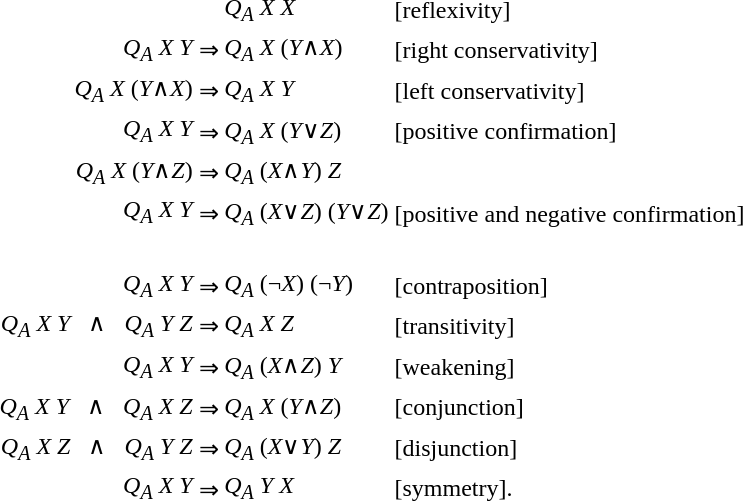<table>
<tr>
<td></td>
<td></td>
<td><em>Q</em><sub><em>A</em></sub> <em>X</em> <em>X</em></td>
<td>[reflexivity]</td>
</tr>
<tr>
<td align="right"><em>Q</em><sub><em>A</em></sub> <em>X</em> <em>Y</em></td>
<td>⇒</td>
<td><em>Q</em><sub><em>A</em></sub> <em>X</em> (<em>Y</em>∧<em>X</em>)</td>
<td>[right conservativity]</td>
</tr>
<tr>
<td align="right"><em>Q</em><sub><em>A</em></sub> <em>X</em> (<em>Y</em>∧<em>X</em>)</td>
<td>⇒</td>
<td><em>Q</em><sub><em>A</em></sub> <em>X</em> <em>Y</em></td>
<td>[left conservativity]</td>
</tr>
<tr>
<td align="right"><em>Q</em><sub><em>A</em></sub> <em>X</em> <em>Y</em></td>
<td>⇒</td>
<td><em>Q</em><sub><em>A</em></sub> <em>X</em> (<em>Y</em>∨<em>Z</em>)</td>
<td>[positive confirmation]</td>
</tr>
<tr>
<td align="right"><em>Q</em><sub><em>A</em></sub> <em>X</em> (<em>Y</em>∧<em>Z</em>)</td>
<td>⇒</td>
<td><em>Q</em><sub><em>A</em></sub> (<em>X</em>∧<em>Y</em>) <em>Z</em></td>
</tr>
<tr>
<td align="right"><em>Q</em><sub><em>A</em></sub> <em>X</em> <em>Y</em></td>
<td>⇒</td>
<td><em>Q</em><sub><em>A</em></sub> (<em>X</em>∨<em>Z</em>) (<em>Y</em>∨<em>Z</em>)</td>
<td>[positive and negative confirmation]</td>
</tr>
<tr>
<td> </td>
</tr>
<tr>
<td align="right"><em>Q</em><sub><em>A</em></sub> <em>X</em> <em>Y</em></td>
<td>⇒</td>
<td><em>Q</em><sub><em>A</em></sub> (¬<em>X</em>) (¬<em>Y</em>)</td>
<td>[contraposition]</td>
</tr>
<tr>
<td align="right"><em>Q</em><sub><em>A</em></sub> <em>X</em> <em>Y</em>   ∧   <em>Q</em><sub><em>A</em></sub> <em>Y</em> <em>Z</em></td>
<td>⇒</td>
<td><em>Q</em><sub><em>A</em></sub> <em>X</em> <em>Z</em></td>
<td>[transitivity]</td>
</tr>
<tr>
<td align="right"><em>Q</em><sub><em>A</em></sub> <em>X</em> <em>Y</em></td>
<td>⇒</td>
<td><em>Q</em><sub><em>A</em></sub> (<em>X</em>∧<em>Z</em>) <em>Y</em></td>
<td>[weakening]</td>
</tr>
<tr>
<td align="right"><em>Q</em><sub><em>A</em></sub> <em>X</em> <em>Y</em>    ∧     <em>Q</em><sub><em>A</em></sub> <em>X</em> <em>Z</em></td>
<td>⇒</td>
<td><em>Q</em><sub><em>A</em></sub> <em>X</em> (<em>Y</em>∧<em>Z</em>)</td>
<td>[conjunction]</td>
</tr>
<tr>
<td align="right"><em>Q</em><sub><em>A</em></sub> <em>X</em> <em>Z</em>   ∧   <em>Q</em><sub><em>A</em></sub> <em>Y</em> <em>Z</em></td>
<td>⇒</td>
<td><em>Q</em><sub><em>A</em></sub> (<em>X</em>∨<em>Y</em>) <em>Z</em></td>
<td>[disjunction]</td>
</tr>
<tr>
<td align="right"><em>Q</em><sub><em>A</em></sub> <em>X</em> <em>Y</em></td>
<td>⇒</td>
<td><em>Q</em><sub><em>A</em></sub> <em>Y</em> <em>X</em></td>
<td>[symmetry].</td>
</tr>
</table>
